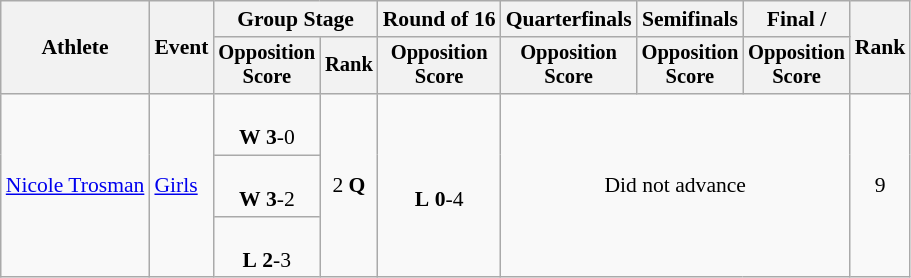<table class=wikitable style="font-size:90%">
<tr>
<th rowspan="2">Athlete</th>
<th rowspan="2">Event</th>
<th colspan="2">Group Stage</th>
<th>Round of 16</th>
<th>Quarterfinals</th>
<th>Semifinals</th>
<th>Final / </th>
<th rowspan=2>Rank</th>
</tr>
<tr style="font-size:95%">
<th>Opposition<br>Score</th>
<th>Rank</th>
<th>Opposition<br>Score</th>
<th>Opposition<br>Score</th>
<th>Opposition<br>Score</th>
<th>Opposition<br>Score</th>
</tr>
<tr align=center>
<td align=left rowspan=3><a href='#'>Nicole Trosman</a></td>
<td align=left rowspan=3><a href='#'>Girls</a></td>
<td><br><strong>W</strong> <strong>3</strong>-0</td>
<td rowspan=3>2 <strong>Q</strong></td>
<td rowspan=3><br><strong>L</strong> <strong>0</strong>-4</td>
<td rowspan=3 colspan=3>Did not advance</td>
<td rowspan=3>9</td>
</tr>
<tr align=center>
<td><br><strong>W</strong> <strong>3</strong>-2</td>
</tr>
<tr align=center>
<td><br><strong>L</strong> <strong>2</strong>-3</td>
</tr>
</table>
